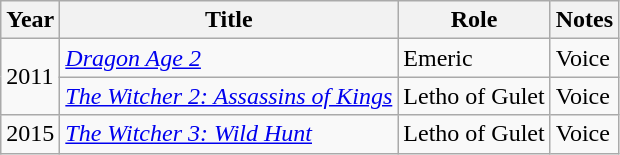<table class="wikitable sortable">
<tr>
<th>Year</th>
<th>Title</th>
<th>Role</th>
<th class="unsortable">Notes</th>
</tr>
<tr>
<td rowspan="2">2011</td>
<td><em><a href='#'>Dragon Age 2</a></em></td>
<td>Emeric</td>
<td>Voice</td>
</tr>
<tr>
<td><em><a href='#'>The Witcher 2: Assassins of Kings</a></em></td>
<td>Letho of Gulet</td>
<td>Voice</td>
</tr>
<tr>
<td>2015</td>
<td><em><a href='#'>The Witcher 3: Wild Hunt</a></em></td>
<td>Letho of Gulet</td>
<td>Voice</td>
</tr>
</table>
